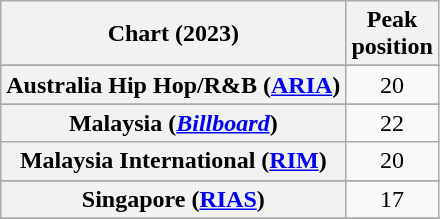<table class="wikitable sortable plainrowheaders" style="text-align:center">
<tr>
<th scope="col">Chart (2023)</th>
<th scope="col">Peak<br>position</th>
</tr>
<tr>
</tr>
<tr>
<th scope="row">Australia Hip Hop/R&B (<a href='#'>ARIA</a>)</th>
<td>20</td>
</tr>
<tr>
</tr>
<tr>
</tr>
<tr>
<th scope="row">Malaysia (<em><a href='#'>Billboard</a></em>)</th>
<td>22</td>
</tr>
<tr>
<th scope="row">Malaysia International (<a href='#'>RIM</a>)</th>
<td>20</td>
</tr>
<tr>
</tr>
<tr>
<th scope="row">Singapore (<a href='#'>RIAS</a>)</th>
<td>17</td>
</tr>
<tr>
</tr>
<tr>
</tr>
</table>
